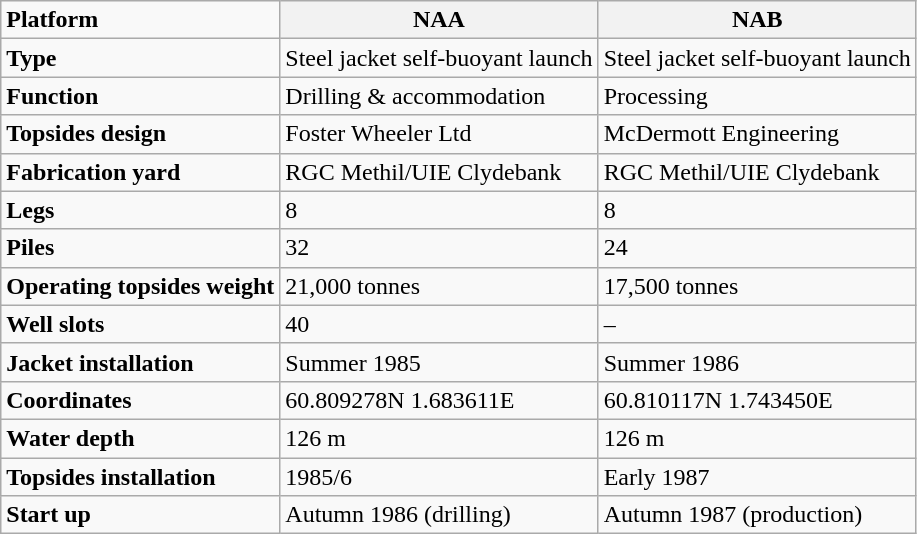<table class="wikitable">
<tr>
<td><strong>Platform</strong></td>
<th>NAA</th>
<th>NAB</th>
</tr>
<tr>
<td><strong>Type</strong></td>
<td>Steel jacket self-buoyant launch</td>
<td>Steel jacket self-buoyant launch</td>
</tr>
<tr>
<td><strong>Function</strong></td>
<td>Drilling & accommodation</td>
<td>Processing</td>
</tr>
<tr>
<td><strong>Topsides design</strong></td>
<td>Foster Wheeler Ltd</td>
<td>McDermott Engineering</td>
</tr>
<tr>
<td><strong>Fabrication yard</strong></td>
<td>RGC Methil/UIE Clydebank</td>
<td>RGC Methil/UIE Clydebank</td>
</tr>
<tr>
<td><strong>Legs</strong></td>
<td>8</td>
<td>8</td>
</tr>
<tr>
<td><strong>Piles</strong></td>
<td>32</td>
<td>24</td>
</tr>
<tr>
<td><strong>Operating topsides weight</strong></td>
<td>21,000 tonnes</td>
<td>17,500 tonnes</td>
</tr>
<tr>
<td><strong>Well slots</strong></td>
<td>40</td>
<td>–</td>
</tr>
<tr>
<td><strong>Jacket installation</strong></td>
<td>Summer 1985</td>
<td>Summer 1986</td>
</tr>
<tr>
<td><strong>Coordinates</strong></td>
<td>60.809278N 1.683611E</td>
<td>60.810117N 1.743450E</td>
</tr>
<tr>
<td><strong>Water depth</strong></td>
<td>126 m</td>
<td>126 m</td>
</tr>
<tr>
<td><strong>Topsides installation</strong></td>
<td>1985/6</td>
<td>Early 1987</td>
</tr>
<tr>
<td><strong>Start up</strong></td>
<td>Autumn 1986 (drilling)</td>
<td>Autumn 1987 (production)</td>
</tr>
</table>
